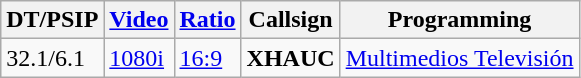<table class="wikitable sortable">
<tr>
<th>DT/PSIP</th>
<th><a href='#'>Video</a></th>
<th><a href='#'>Ratio</a></th>
<th>Callsign</th>
<th>Programming</th>
</tr>
<tr>
<td>32.1/6.1</td>
<td><a href='#'>1080i</a></td>
<td><a href='#'>16:9</a></td>
<td><strong>XHAUC</strong></td>
<td><a href='#'>Multimedios Televisión</a></td>
</tr>
</table>
